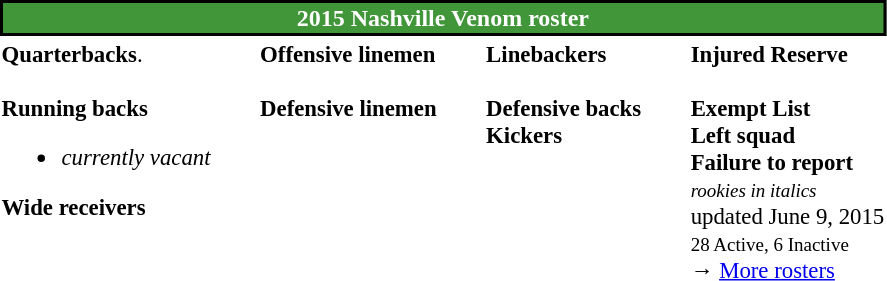<table class="toccolours" style="text-align: left;">
<tr>
<th colspan="7" style="background-color:#419639; border:2px  solid #000000; color:white; text-align:center;"><strong>2015 Nashville Venom roster</strong></th>
</tr>
<tr>
<td style="font-size: 95%;vertical-align:top;"><strong>Quarterbacks</strong>.<br><br><strong>Running backs</strong><ul><li><em>currently vacant</em></li></ul><strong>Wide receivers</strong>



</td>
<td style="width: 25px;"></td>
<td style="font-size: 95%;vertical-align:top;"><strong>Offensive linemen</strong><br>





<br><strong>Defensive linemen</strong>



</td>
<td style="width: 25px;"></td>
<td style="font-size: 95%;vertical-align:top;"><strong>Linebackers</strong><br>

<br><strong>Defensive backs</strong>







<br><strong>Kickers</strong>
</td>
<td style="width: 25px;"></td>
<td style="font-size: 95%;vertical-align:top;"><strong>Injured Reserve</strong><br><br><strong>Exempt List</strong>

<br><strong>Left squad</strong>

<br><strong>Failure to report</strong>
<br><small><em>rookies in italics</em></small><br>
 updated June 9, 2015<br>
<small>28 Active, 6 Inactive</small><br>→ <a href='#'>More rosters</a></td>
</tr>
<tr>
</tr>
</table>
